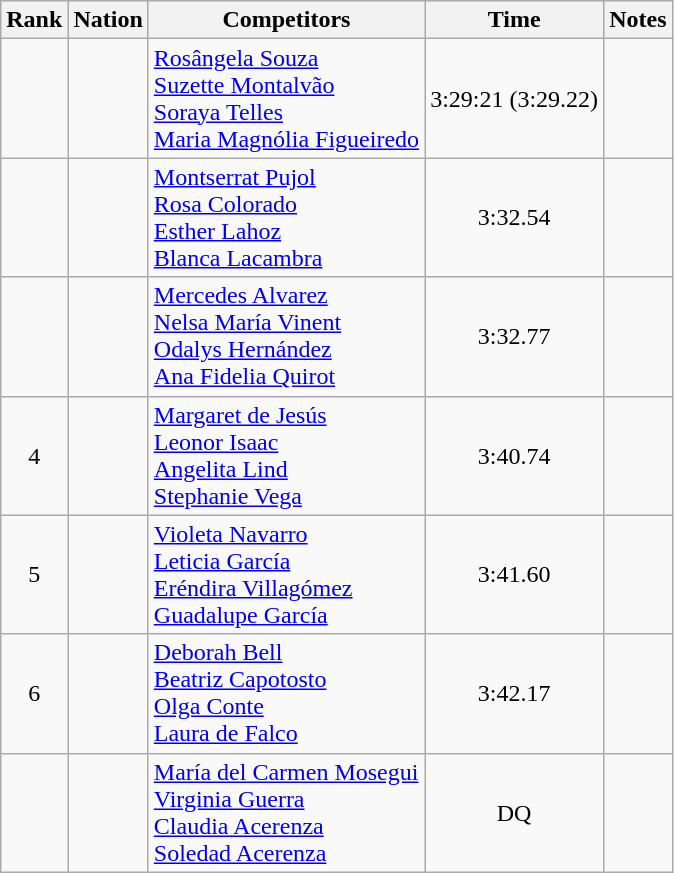<table class="wikitable sortable" style="text-align:center">
<tr>
<th>Rank</th>
<th>Nation</th>
<th>Competitors</th>
<th>Time</th>
<th>Notes</th>
</tr>
<tr>
<td align=center></td>
<td align=left></td>
<td align=left><a href='#'>Rosângela Souza</a><br><a href='#'>Suzette Montalvão</a><br><a href='#'>Soraya Telles</a><br><a href='#'>Maria Magnólia Figueiredo</a></td>
<td>3:29:21 (3:29.22)</td>
<td></td>
</tr>
<tr>
<td align=center></td>
<td align=left></td>
<td align=left><a href='#'>Montserrat Pujol</a><br><a href='#'>Rosa Colorado</a><br><a href='#'>Esther Lahoz</a><br><a href='#'>Blanca Lacambra</a></td>
<td>3:32.54</td>
<td></td>
</tr>
<tr>
<td align=center></td>
<td align=left></td>
<td align=left><a href='#'>Mercedes Alvarez</a><br><a href='#'>Nelsa María Vinent</a><br><a href='#'>Odalys Hernández</a><br><a href='#'>Ana Fidelia Quirot</a></td>
<td>3:32.77</td>
<td></td>
</tr>
<tr>
<td align=center>4</td>
<td align=left></td>
<td align=left><a href='#'>Margaret de Jesús</a><br><a href='#'>Leonor Isaac</a><br><a href='#'>Angelita Lind</a><br><a href='#'>Stephanie Vega</a></td>
<td>3:40.74</td>
<td></td>
</tr>
<tr>
<td align=center>5</td>
<td align=left></td>
<td align=left><a href='#'>Violeta Navarro</a><br><a href='#'>Leticia García</a><br><a href='#'>Eréndira Villagómez</a><br><a href='#'>Guadalupe García</a></td>
<td>3:41.60</td>
<td></td>
</tr>
<tr>
<td align=center>6</td>
<td align=left></td>
<td align=left><a href='#'>Deborah Bell</a><br><a href='#'>Beatriz Capotosto</a><br><a href='#'>Olga Conte</a><br><a href='#'>Laura de Falco</a></td>
<td>3:42.17</td>
<td></td>
</tr>
<tr>
<td align=center></td>
<td align=left></td>
<td align=left><a href='#'>María del Carmen Mosegui</a><br><a href='#'>Virginia Guerra</a><br><a href='#'>Claudia Acerenza</a><br><a href='#'>Soledad Acerenza</a></td>
<td>DQ</td>
<td></td>
</tr>
</table>
